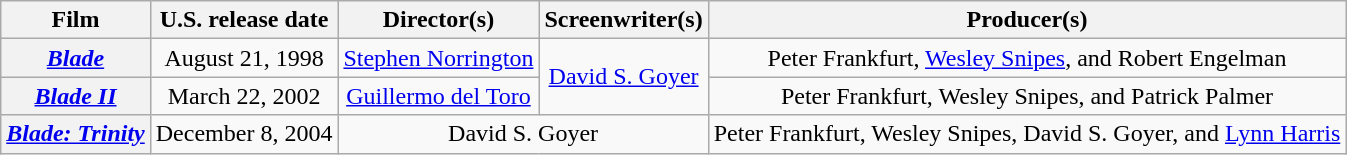<table class="wikitable plainrowheaders"  style="text-align:center;">
<tr>
<th scope="col">Film</th>
<th scope="col">U.S. release date</th>
<th scope="col">Director(s)</th>
<th scope="col">Screenwriter(s)</th>
<th colspan="3" scope="col">Producer(s)</th>
</tr>
<tr>
<th scope="row"><em><a href='#'>Blade</a></em></th>
<td>August 21, 1998</td>
<td><a href='#'>Stephen Norrington</a></td>
<td rowspan="2"><a href='#'>David S. Goyer</a></td>
<td>Peter Frankfurt, <a href='#'>Wesley Snipes</a>, and Robert Engelman</td>
</tr>
<tr>
<th scope="row"><em><a href='#'>Blade II</a></em></th>
<td>March 22, 2002</td>
<td><a href='#'>Guillermo del Toro</a></td>
<td>Peter Frankfurt, Wesley Snipes, and Patrick Palmer</td>
</tr>
<tr>
<th scope="row"><em><a href='#'>Blade: Trinity</a></em></th>
<td>December 8, 2004</td>
<td colspan="2">David S. Goyer</td>
<td>Peter Frankfurt, Wesley Snipes, David S. Goyer, and <a href='#'>Lynn Harris</a></td>
</tr>
</table>
